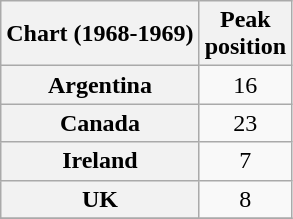<table class="wikitable sortable plainrowheaders" style="text-align:center">
<tr>
<th scope="col">Chart (1968-1969)</th>
<th scope="col">Peak<br>position</th>
</tr>
<tr>
<th scope="row">Argentina </th>
<td align="center">16</td>
</tr>
<tr>
<th scope="row">Canada </th>
<td align="center">23</td>
</tr>
<tr>
<th scope="row">Ireland</th>
<td align="center">7</td>
</tr>
<tr>
<th scope="row">UK </th>
<td align="center">8</td>
</tr>
<tr>
</tr>
</table>
